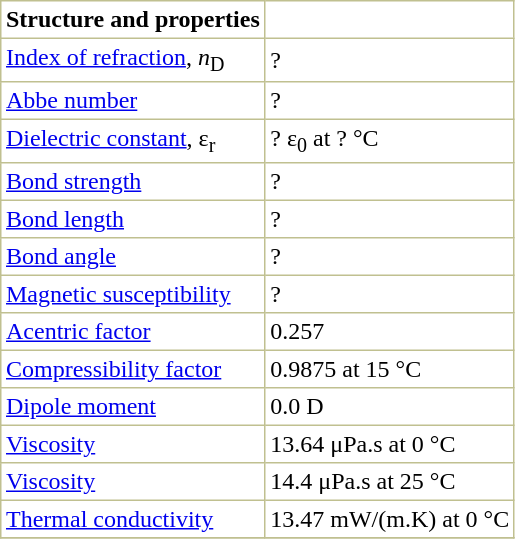<table border="1" cellspacing="0" cellpadding="3" style="margin: 0 0 0 0.5em; background: #FFFFFF; border-collapse: collapse; border-color: #C0C090;">
<tr>
<th>Structure and properties</th>
</tr>
<tr>
<td><a href='#'>Index of refraction</a>, <em>n</em><sub>D</sub></td>
<td>? </td>
</tr>
<tr>
<td><a href='#'>Abbe number</a></td>
<td>? </td>
</tr>
<tr>
<td><a href='#'>Dielectric constant</a>, ε<sub>r</sub></td>
<td>? ε<sub>0</sub> at ? °C </td>
</tr>
<tr>
<td><a href='#'>Bond strength</a></td>
<td>? </td>
</tr>
<tr>
<td><a href='#'>Bond length</a></td>
<td>? </td>
</tr>
<tr>
<td><a href='#'>Bond angle</a></td>
<td>? </td>
</tr>
<tr>
<td><a href='#'>Magnetic susceptibility</a></td>
<td>? </td>
</tr>
<tr>
<td><a href='#'>Acentric factor</a></td>
<td>0.257 </td>
</tr>
<tr>
<td><a href='#'>Compressibility factor</a></td>
<td>0.9875 at 15 °C </td>
</tr>
<tr>
<td><a href='#'>Dipole moment</a></td>
<td>0.0 D </td>
</tr>
<tr>
<td><a href='#'>Viscosity</a></td>
<td>13.64 μPa.s at 0 °C </td>
</tr>
<tr>
<td><a href='#'>Viscosity</a></td>
<td>14.4 μPa.s at 25 °C </td>
</tr>
<tr>
<td><a href='#'>Thermal conductivity</a></td>
<td>13.47 mW/(m.K) at 0 °C </td>
</tr>
<tr>
</tr>
</table>
